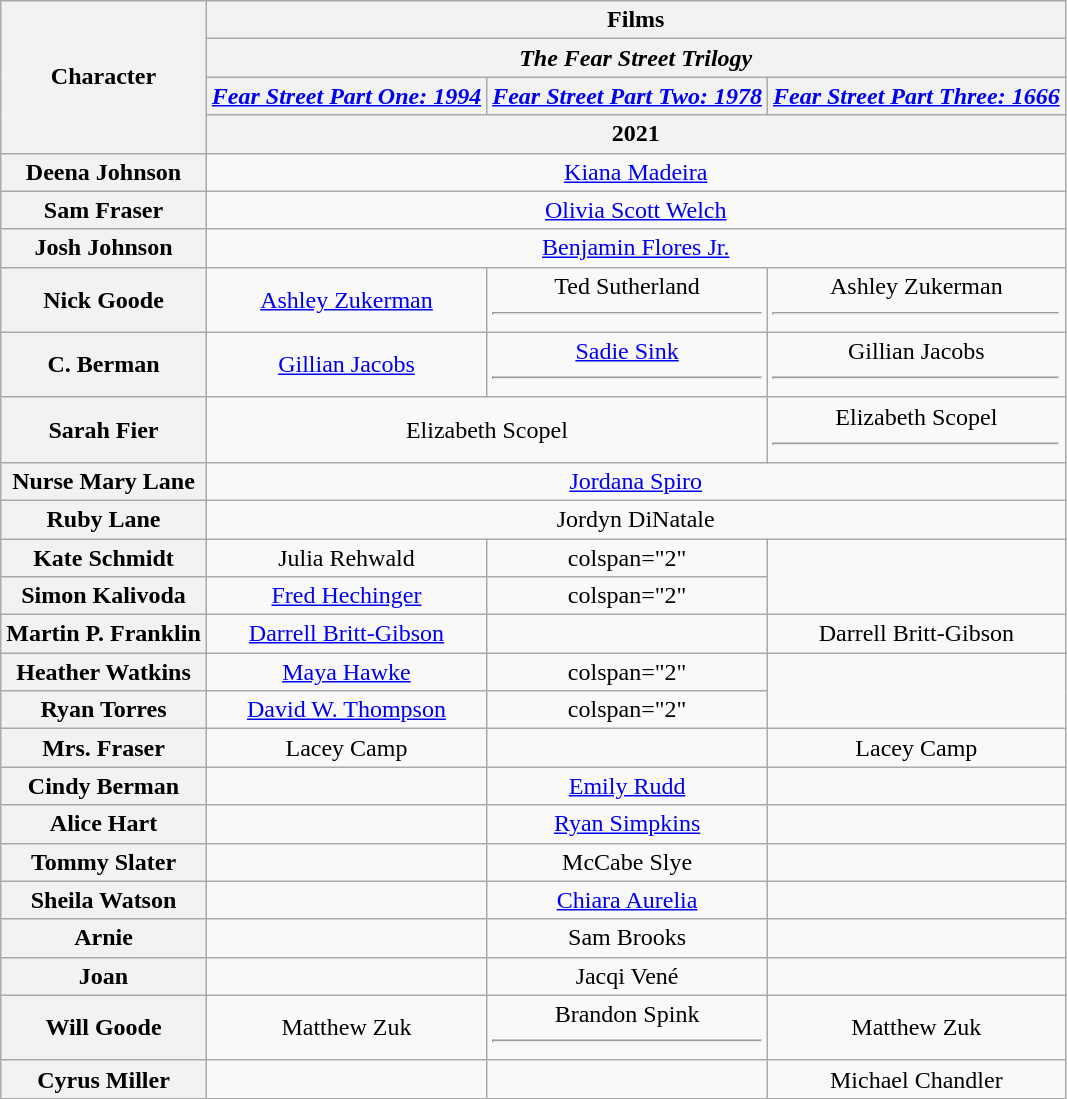<table class="wikitable" style="text-align: center;">
<tr>
<th rowspan="4">Character</th>
<th colspan="3">Films</th>
</tr>
<tr>
<th colspan="3"><em>The Fear Street Trilogy</em></th>
</tr>
<tr>
<th><em><a href='#'>Fear Street Part One: 1994</a></em></th>
<th><em><a href='#'>Fear Street Part Two: 1978</a></em></th>
<th><em><a href='#'>Fear Street Part Three: 1666</a></em></th>
</tr>
<tr>
<th colspan="3">2021</th>
</tr>
<tr>
<th scope="row">Deena Johnson</th>
<td colspan="3"><a href='#'>Kiana Madeira</a></td>
</tr>
<tr>
<th scope="row">Sam Fraser</th>
<td colspan="3"><a href='#'>Olivia Scott Welch</a></td>
</tr>
<tr>
<th scope="row">Josh Johnson</th>
<td colspan="3"><a href='#'>Benjamin Flores Jr.</a></td>
</tr>
<tr>
<th scope="row">Nick Goode</th>
<td><a href='#'>Ashley Zukerman</a></td>
<td>Ted Sutherland<hr></td>
<td>Ashley Zukerman<hr></td>
</tr>
<tr>
<th scope="row">C. Berman<br></th>
<td><a href='#'>Gillian Jacobs</a></td>
<td><a href='#'>Sadie Sink</a><hr></td>
<td>Gillian Jacobs<hr></td>
</tr>
<tr>
<th scope="row">Sarah Fier</th>
<td colspan="2">Elizabeth Scopel</td>
<td>Elizabeth Scopel<hr></td>
</tr>
<tr>
<th scope="row">Nurse Mary Lane</th>
<td colspan="3"><a href='#'>Jordana Spiro</a></td>
</tr>
<tr>
<th scope="row">Ruby Lane</th>
<td colspan="3">Jordyn DiNatale</td>
</tr>
<tr>
<th scope="row">Kate Schmidt</th>
<td>Julia Rehwald</td>
<td>colspan="2" </td>
</tr>
<tr>
<th scope="row">Simon Kalivoda</th>
<td><a href='#'>Fred Hechinger</a></td>
<td>colspan="2" </td>
</tr>
<tr>
<th scope="row">Martin P. Franklin</th>
<td><a href='#'>Darrell Britt-Gibson</a></td>
<td></td>
<td>Darrell Britt-Gibson</td>
</tr>
<tr>
<th scope="row">Heather Watkins</th>
<td><a href='#'>Maya Hawke</a></td>
<td>colspan="2" </td>
</tr>
<tr>
<th scope="row">Ryan Torres<br></th>
<td><a href='#'>David W. Thompson</a></td>
<td>colspan="2" </td>
</tr>
<tr>
<th scope="row">Mrs. Fraser</th>
<td>Lacey Camp</td>
<td></td>
<td>Lacey Camp</td>
</tr>
<tr>
<th scope="row">Cindy Berman</th>
<td></td>
<td><a href='#'>Emily Rudd</a></td>
<td></td>
</tr>
<tr>
<th scope="row">Alice Hart</th>
<td></td>
<td><a href='#'>Ryan Simpkins</a></td>
<td></td>
</tr>
<tr>
<th scope="row">Tommy Slater<br></th>
<td></td>
<td>McCabe Slye</td>
<td></td>
</tr>
<tr>
<th scope="row">Sheila Watson</th>
<td></td>
<td><a href='#'>Chiara Aurelia</a></td>
<td></td>
</tr>
<tr>
<th scope="row">Arnie</th>
<td></td>
<td>Sam Brooks</td>
<td></td>
</tr>
<tr>
<th scope="row">Joan</th>
<td></td>
<td>Jacqi Vené</td>
<td></td>
</tr>
<tr>
<th scope="row">Will Goode</th>
<td>Matthew Zuk</td>
<td>Brandon Spink<hr></td>
<td>Matthew Zuk</td>
</tr>
<tr>
<th scope="row">Cyrus Miller<br></th>
<td></td>
<td></td>
<td>Michael Chandler</td>
</tr>
</table>
